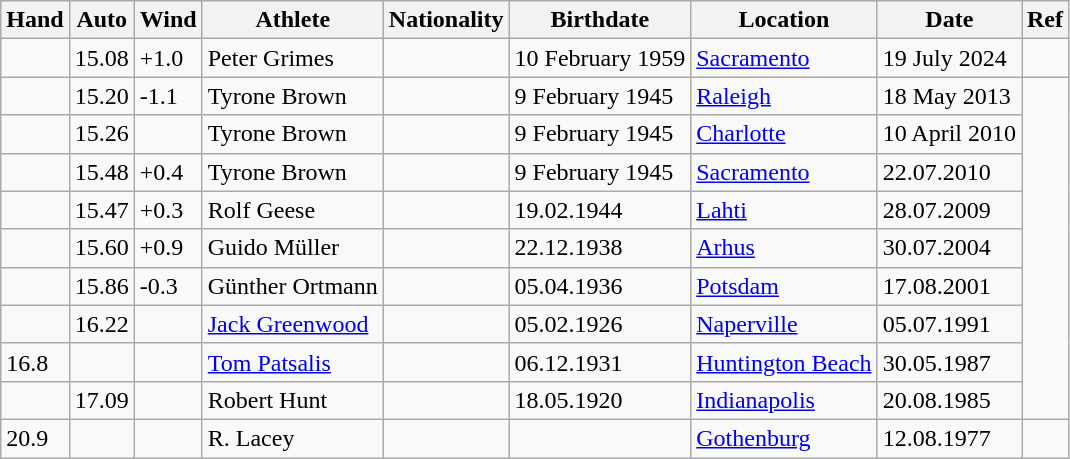<table class="wikitable">
<tr>
<th>Hand</th>
<th>Auto</th>
<th>Wind</th>
<th>Athlete</th>
<th>Nationality</th>
<th>Birthdate</th>
<th>Location</th>
<th>Date</th>
<th>Ref</th>
</tr>
<tr>
<td></td>
<td>15.08</td>
<td>+1.0</td>
<td>Peter Grimes</td>
<td></td>
<td>10 February 1959</td>
<td><a href='#'>Sacramento</a></td>
<td>19 July 2024</td>
<td></td>
</tr>
<tr>
<td></td>
<td>15.20</td>
<td>-1.1</td>
<td>Tyrone Brown</td>
<td></td>
<td>9 February 1945</td>
<td><a href='#'>Raleigh</a></td>
<td>18 May 2013</td>
</tr>
<tr>
<td></td>
<td>15.26</td>
<td></td>
<td>Tyrone Brown</td>
<td></td>
<td>9 February 1945</td>
<td><a href='#'>Charlotte</a></td>
<td>10 April 2010</td>
</tr>
<tr>
<td></td>
<td>15.48</td>
<td>+0.4</td>
<td>Tyrone Brown</td>
<td></td>
<td>9 February 1945</td>
<td><a href='#'>Sacramento</a></td>
<td>22.07.2010</td>
</tr>
<tr>
<td></td>
<td>15.47</td>
<td>+0.3</td>
<td>Rolf Geese</td>
<td></td>
<td>19.02.1944</td>
<td><a href='#'>Lahti</a></td>
<td>28.07.2009</td>
</tr>
<tr>
<td></td>
<td>15.60</td>
<td>+0.9</td>
<td>Guido Müller</td>
<td></td>
<td>22.12.1938</td>
<td><a href='#'>Arhus</a></td>
<td>30.07.2004</td>
</tr>
<tr>
<td></td>
<td>15.86</td>
<td>-0.3</td>
<td>Günther Ortmann</td>
<td></td>
<td>05.04.1936</td>
<td><a href='#'>Potsdam</a></td>
<td>17.08.2001</td>
</tr>
<tr>
<td></td>
<td>16.22</td>
<td></td>
<td><a href='#'>Jack Greenwood</a></td>
<td></td>
<td>05.02.1926</td>
<td><a href='#'>Naperville</a></td>
<td>05.07.1991</td>
</tr>
<tr>
<td>16.8</td>
<td></td>
<td></td>
<td><a href='#'>Tom Patsalis</a></td>
<td></td>
<td>06.12.1931</td>
<td><a href='#'>Huntington Beach</a></td>
<td>30.05.1987</td>
</tr>
<tr>
<td></td>
<td>17.09</td>
<td></td>
<td>Robert Hunt</td>
<td></td>
<td>18.05.1920</td>
<td><a href='#'>Indianapolis</a></td>
<td>20.08.1985</td>
</tr>
<tr>
<td>20.9</td>
<td></td>
<td></td>
<td>R. Lacey</td>
<td></td>
<td></td>
<td><a href='#'>Gothenburg</a></td>
<td>12.08.1977</td>
<td></td>
</tr>
</table>
